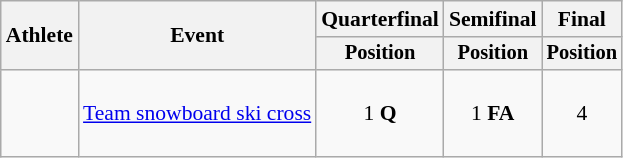<table class="wikitable" style="font-size:90%">
<tr>
<th rowspan="2">Athlete</th>
<th rowspan="2">Event</th>
<th>Quarterfinal</th>
<th>Semifinal</th>
<th>Final</th>
</tr>
<tr style="font-size:95%">
<th>Position</th>
<th>Position</th>
<th>Position</th>
</tr>
<tr align=center>
<td align=left><br><br><br></td>
<td align=left><a href='#'>Team snowboard ski cross</a></td>
<td>1 <strong>Q</strong></td>
<td>1 <strong>FA</strong></td>
<td>4</td>
</tr>
</table>
